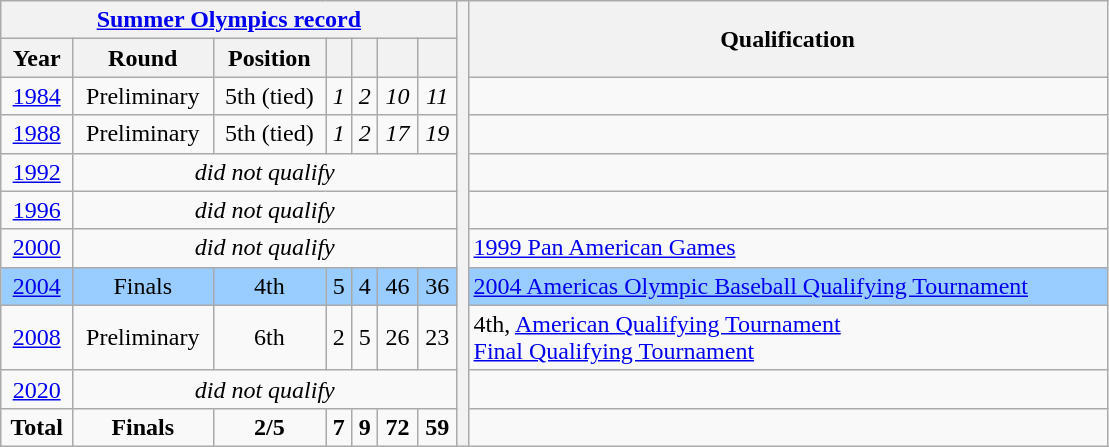<table class="wikitable" style="text-align: center;">
<tr>
<th colspan=7><a href='#'>Summer Olympics record</a></th>
<th style="width:1%;" rowspan="11"></th>
<th rowspan=2>Qualification</th>
</tr>
<tr>
<th>Year</th>
<th>Round</th>
<th>Position</th>
<th></th>
<th></th>
<th></th>
<th></th>
</tr>
<tr>
<td> <a href='#'>1984</a></td>
<td>Preliminary</td>
<td>5th (tied)</td>
<td><em>1</em></td>
<td><em>2</em></td>
<td><em>10</em></td>
<td><em>11</em></td>
<td align=left></td>
</tr>
<tr>
<td> <a href='#'>1988</a></td>
<td>Preliminary</td>
<td>5th (tied)</td>
<td><em>1</em></td>
<td><em>2</em></td>
<td><em>17</em></td>
<td><em>19</em></td>
<td align=left></td>
</tr>
<tr>
<td> <a href='#'>1992</a></td>
<td colspan=6 align=center><em>did not qualify</em></td>
<td align=left></td>
</tr>
<tr>
<td> <a href='#'>1996</a></td>
<td colspan=6 align=center><em>did not qualify</em></td>
<td align=left></td>
</tr>
<tr>
<td> <a href='#'>2000</a></td>
<td colspan=6 align=center><em>did not qualify</em></td>
<td align=left> <a href='#'>1999 Pan American Games</a></td>
</tr>
<tr style="background:#9acdff;">
<td> <a href='#'>2004</a></td>
<td>Finals</td>
<td>4th</td>
<td>5</td>
<td>4</td>
<td>46</td>
<td>36</td>
<td align=left> <a href='#'>2004 Americas Olympic Baseball Qualifying Tournament</a></td>
</tr>
<tr>
<td> <a href='#'>2008</a></td>
<td>Preliminary</td>
<td>6th</td>
<td>2</td>
<td>5</td>
<td>26</td>
<td>23</td>
<td align=left>4th, <a href='#'>American Qualifying Tournament</a><br> <a href='#'>Final Qualifying Tournament</a></td>
</tr>
<tr>
<td> <a href='#'>2020</a></td>
<td colspan=6 align=center><em>did not qualify</em></td>
<td align=left></td>
</tr>
<tr>
<td><strong>Total</strong></td>
<td><strong>Finals</strong></td>
<td><strong>2/5</strong></td>
<td><strong>7</strong></td>
<td><strong>9</strong></td>
<td><strong>72</strong></td>
<td><strong>59</strong></td>
<td></td>
</tr>
</table>
